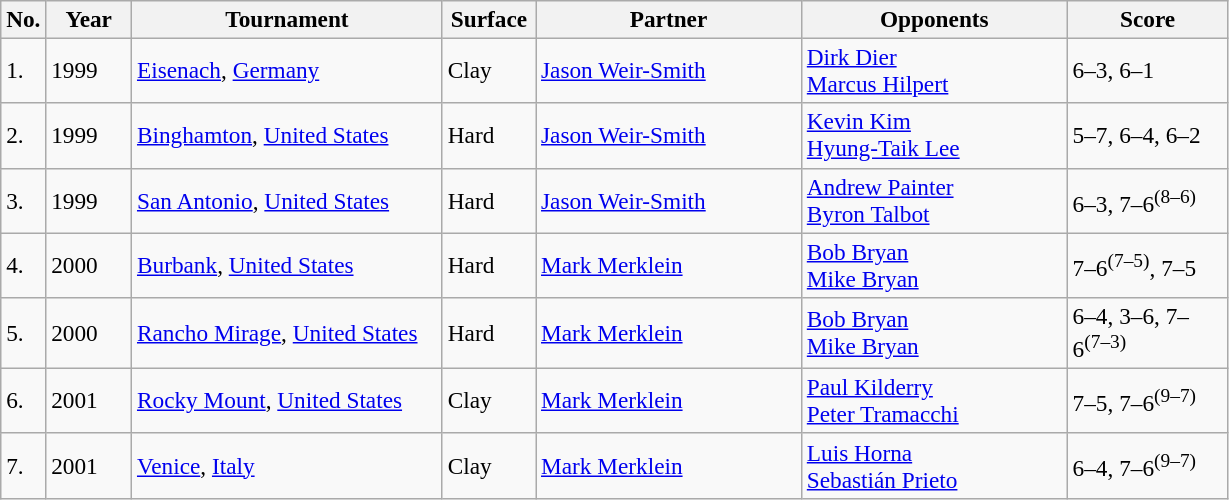<table class="sortable wikitable" style=font-size:97%>
<tr>
<th width=20>No.</th>
<th width=50>Year</th>
<th width=200>Tournament</th>
<th width=55>Surface</th>
<th width=170>Partner</th>
<th width=170>Opponents</th>
<th width=100>Score</th>
</tr>
<tr>
<td>1.</td>
<td>1999</td>
<td><a href='#'>Eisenach</a>, <a href='#'>Germany</a></td>
<td>Clay</td>
<td> <a href='#'>Jason Weir-Smith</a></td>
<td> <a href='#'>Dirk Dier</a><br> <a href='#'>Marcus Hilpert</a></td>
<td>6–3, 6–1</td>
</tr>
<tr>
<td>2.</td>
<td>1999</td>
<td><a href='#'>Binghamton</a>, <a href='#'>United States</a></td>
<td>Hard</td>
<td> <a href='#'>Jason Weir-Smith</a></td>
<td> <a href='#'>Kevin Kim</a><br> <a href='#'>Hyung-Taik Lee</a></td>
<td>5–7, 6–4, 6–2</td>
</tr>
<tr>
<td>3.</td>
<td>1999</td>
<td><a href='#'>San Antonio</a>, <a href='#'>United States</a></td>
<td>Hard</td>
<td> <a href='#'>Jason Weir-Smith</a></td>
<td> <a href='#'>Andrew Painter</a><br> <a href='#'>Byron Talbot</a></td>
<td>6–3, 7–6<sup>(8–6)</sup></td>
</tr>
<tr>
<td>4.</td>
<td>2000</td>
<td><a href='#'>Burbank</a>, <a href='#'>United States</a></td>
<td>Hard</td>
<td> <a href='#'>Mark Merklein</a></td>
<td> <a href='#'>Bob Bryan</a><br> <a href='#'>Mike Bryan</a></td>
<td>7–6<sup>(7–5)</sup>, 7–5</td>
</tr>
<tr>
<td>5.</td>
<td>2000</td>
<td><a href='#'>Rancho Mirage</a>, <a href='#'>United States</a></td>
<td>Hard</td>
<td> <a href='#'>Mark Merklein</a></td>
<td> <a href='#'>Bob Bryan</a><br> <a href='#'>Mike Bryan</a></td>
<td>6–4, 3–6, 7–6<sup>(7–3)</sup></td>
</tr>
<tr>
<td>6.</td>
<td>2001</td>
<td><a href='#'>Rocky Mount</a>, <a href='#'>United States</a></td>
<td>Clay</td>
<td> <a href='#'>Mark Merklein</a></td>
<td> <a href='#'>Paul Kilderry</a><br> <a href='#'>Peter Tramacchi</a></td>
<td>7–5, 7–6<sup>(9–7)</sup></td>
</tr>
<tr>
<td>7.</td>
<td>2001</td>
<td><a href='#'>Venice</a>, <a href='#'>Italy</a></td>
<td>Clay</td>
<td> <a href='#'>Mark Merklein</a></td>
<td> <a href='#'>Luis Horna</a><br> <a href='#'>Sebastián Prieto</a></td>
<td>6–4, 7–6<sup>(9–7)</sup></td>
</tr>
</table>
